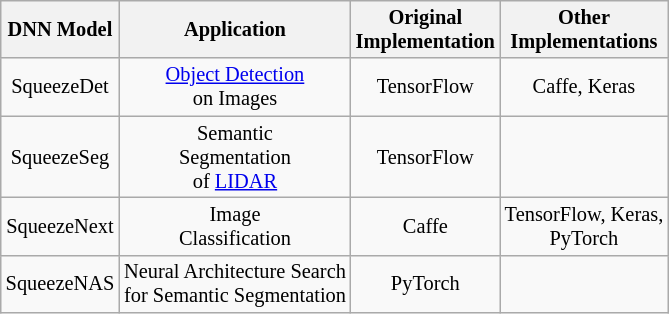<table class="wikitable sortable" style="text-align: center; font-size: 85%; width: auto; table-layout: fixed;">
<tr>
<th>DNN Model</th>
<th>Application</th>
<th>Original<br>Implementation</th>
<th>Other<br>Implementations</th>
</tr>
<tr>
<td>SqueezeDet</td>
<td><a href='#'>Object Detection</a><br>on Images</td>
<td>TensorFlow</td>
<td>Caffe, Keras</td>
</tr>
<tr>
<td>SqueezeSeg</td>
<td>Semantic<br>Segmentation<br>of <a href='#'>LIDAR</a></td>
<td>TensorFlow</td>
<td></td>
</tr>
<tr>
<td>SqueezeNext</td>
<td>Image<br>Classification</td>
<td>Caffe</td>
<td>TensorFlow, Keras,<br>PyTorch</td>
</tr>
<tr>
<td>SqueezeNAS</td>
<td>Neural Architecture Search<br>for Semantic Segmentation</td>
<td>PyTorch</td>
<td></td>
</tr>
</table>
